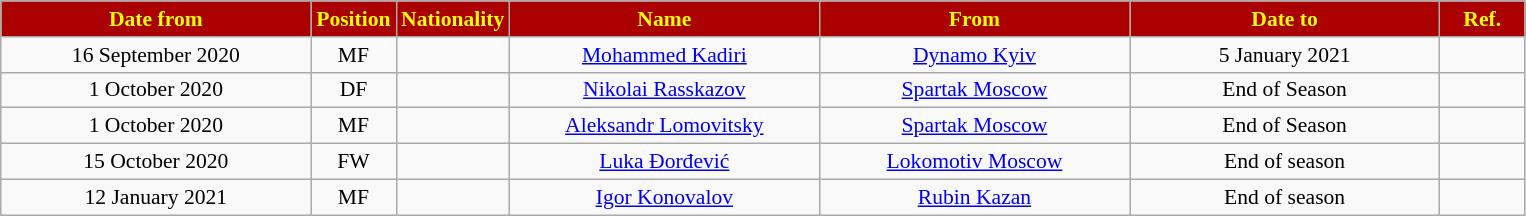<table class="wikitable" style="text-align:center; font-size:90%; ">
<tr>
<th style="background:#AA0000; color:yellow; width:200px;">Date from</th>
<th style="background:#AA0000; color:yellow; width:50px;">Position</th>
<th style="background:#AA0000; color:yellow; width:50px;">Nationality</th>
<th style="background:#AA0000; color:yellow; width:200px;">Name</th>
<th style="background:#AA0000; color:yellow; width:200px;">From</th>
<th style="background:#AA0000; color:yellow; width:200px;">Date to</th>
<th style="background:#AA0000; color:yellow; width:50px;">Ref.</th>
</tr>
<tr>
<td>16 September 2020</td>
<td>MF</td>
<td></td>
<td><a href='#'>Mohammed Kadiri</a></td>
<td><a href='#'>Dynamo Kyiv</a></td>
<td>5 January 2021</td>
<td></td>
</tr>
<tr>
<td>1 October 2020</td>
<td>DF</td>
<td></td>
<td><a href='#'>Nikolai Rasskazov</a></td>
<td><a href='#'>Spartak Moscow</a></td>
<td>End of Season</td>
<td></td>
</tr>
<tr>
<td>1 October 2020</td>
<td>MF</td>
<td></td>
<td><a href='#'>Aleksandr Lomovitsky</a></td>
<td><a href='#'>Spartak Moscow</a></td>
<td>End of Season</td>
<td></td>
</tr>
<tr>
<td>15 October 2020</td>
<td>FW</td>
<td></td>
<td><a href='#'>Luka Đorđević</a></td>
<td><a href='#'>Lokomotiv Moscow</a></td>
<td>End of season</td>
<td></td>
</tr>
<tr>
<td>12 January 2021</td>
<td>MF</td>
<td></td>
<td><a href='#'>Igor Konovalov</a></td>
<td><a href='#'>Rubin Kazan</a></td>
<td>End of season</td>
<td></td>
</tr>
</table>
